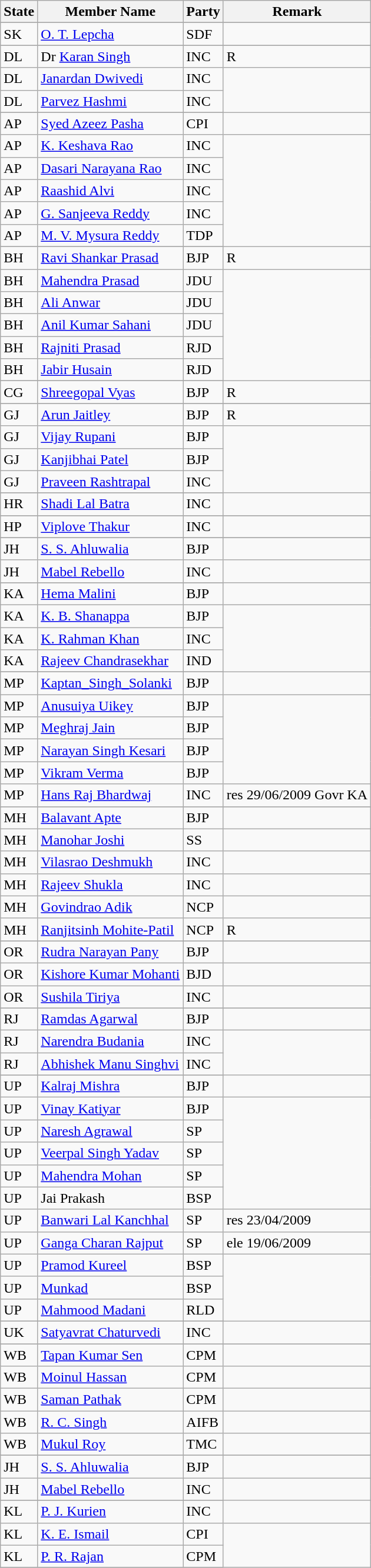<table class="wikitable sortable">
<tr>
<th>State</th>
<th>Member Name</th>
<th>Party</th>
<th>Remark</th>
</tr>
<tr>
</tr>
<tr>
<td>SK</td>
<td><a href='#'>O. T. Lepcha</a></td>
<td>SDF</td>
<td></td>
</tr>
<tr>
</tr>
<tr>
<td>DL</td>
<td>Dr <a href='#'>Karan Singh</a></td>
<td>INC</td>
<td>R</td>
</tr>
<tr>
<td>DL</td>
<td><a href='#'>Janardan Dwivedi</a></td>
<td>INC</td>
</tr>
<tr>
<td>DL</td>
<td><a href='#'>Parvez Hashmi</a></td>
<td>INC</td>
</tr>
<tr>
</tr>
<tr>
<td>AP</td>
<td><a href='#'>Syed Azeez Pasha</a></td>
<td>CPI</td>
<td></td>
</tr>
<tr>
<td>AP</td>
<td><a href='#'>K. Keshava Rao </a></td>
<td>INC</td>
</tr>
<tr>
<td>AP</td>
<td><a href='#'>Dasari Narayana Rao </a></td>
<td>INC</td>
</tr>
<tr>
<td>AP</td>
<td><a href='#'>Raashid Alvi </a></td>
<td>INC</td>
</tr>
<tr>
<td>AP</td>
<td><a href='#'>G. Sanjeeva Reddy </a></td>
<td>INC</td>
</tr>
<tr>
<td>AP</td>
<td><a href='#'>M. V. Mysura Reddy</a></td>
<td>TDP</td>
</tr>
<tr>
</tr>
<tr>
<td>BH</td>
<td><a href='#'>Ravi Shankar Prasad</a></td>
<td>BJP</td>
<td>R</td>
</tr>
<tr>
<td>BH</td>
<td><a href='#'>Mahendra Prasad</a></td>
<td>JDU</td>
</tr>
<tr>
<td>BH</td>
<td><a href='#'>Ali Anwar</a></td>
<td>JDU</td>
</tr>
<tr>
<td>BH</td>
<td><a href='#'>Anil Kumar Sahani</a></td>
<td>JDU</td>
</tr>
<tr>
<td>BH</td>
<td><a href='#'>Rajniti Prasad</a></td>
<td>RJD</td>
</tr>
<tr>
<td>BH</td>
<td><a href='#'>Jabir Husain</a></td>
<td>RJD</td>
</tr>
<tr>
</tr>
<tr>
<td>CG</td>
<td><a href='#'>Shreegopal Vyas</a></td>
<td>BJP</td>
<td>R</td>
</tr>
<tr>
</tr>
<tr>
<td>GJ</td>
<td><a href='#'>Arun Jaitley</a></td>
<td>BJP</td>
<td>R</td>
</tr>
<tr>
<td>GJ</td>
<td><a href='#'>Vijay Rupani</a></td>
<td>BJP</td>
</tr>
<tr>
<td>GJ</td>
<td><a href='#'>Kanjibhai Patel</a></td>
<td>BJP</td>
</tr>
<tr>
<td>GJ</td>
<td><a href='#'>Praveen Rashtrapal</a></td>
<td>INC</td>
</tr>
<tr>
</tr>
<tr>
<td>HR</td>
<td><a href='#'>Shadi Lal Batra</a></td>
<td>INC</td>
<td></td>
</tr>
<tr>
</tr>
<tr>
<td>HP</td>
<td><a href='#'>Viplove Thakur</a></td>
<td>INC</td>
<td></td>
</tr>
<tr>
</tr>
<tr>
<td>JH</td>
<td><a href='#'>S. S. Ahluwalia</a></td>
<td>BJP</td>
<td></td>
</tr>
<tr>
<td>JH</td>
<td><a href='#'>Mabel Rebello</a></td>
<td>INC</td>
</tr>
<tr>
</tr>
<tr>
<td>KA</td>
<td><a href='#'>Hema Malini</a></td>
<td>BJP</td>
<td></td>
</tr>
<tr>
<td>KA</td>
<td><a href='#'>K. B. Shanappa</a></td>
<td>BJP</td>
</tr>
<tr>
<td>KA</td>
<td><a href='#'>K. Rahman Khan</a></td>
<td>INC</td>
</tr>
<tr>
<td>KA</td>
<td><a href='#'>Rajeev Chandrasekhar</a></td>
<td>IND</td>
</tr>
<tr>
</tr>
<tr>
<td>MP</td>
<td><a href='#'>Kaptan_Singh_Solanki</a></td>
<td>BJP</td>
<td></td>
</tr>
<tr>
<td>MP</td>
<td><a href='#'>Anusuiya Uikey</a></td>
<td>BJP</td>
</tr>
<tr>
<td>MP</td>
<td><a href='#'>Meghraj Jain</a></td>
<td>BJP</td>
</tr>
<tr>
<td>MP</td>
<td><a href='#'>Narayan Singh Kesari</a></td>
<td>BJP</td>
</tr>
<tr>
<td>MP</td>
<td><a href='#'>Vikram Verma</a></td>
<td>BJP</td>
</tr>
<tr>
<td>MP</td>
<td><a href='#'>Hans Raj Bhardwaj</a></td>
<td>INC</td>
<td>res 29/06/2009 Govr KA</td>
</tr>
<tr>
</tr>
<tr>
<td>MH</td>
<td><a href='#'>Balavant Apte</a></td>
<td>BJP</td>
<td></td>
</tr>
<tr>
<td>MH</td>
<td><a href='#'>Manohar Joshi</a></td>
<td>SS</td>
<td></td>
</tr>
<tr>
<td>MH</td>
<td><a href='#'>Vilasrao Deshmukh</a></td>
<td>INC</td>
<td></td>
</tr>
<tr>
<td>MH</td>
<td><a href='#'>Rajeev Shukla</a></td>
<td>INC</td>
<td></td>
</tr>
<tr>
<td>MH</td>
<td><a href='#'>Govindrao Adik</a></td>
<td>NCP</td>
<td></td>
</tr>
<tr>
<td>MH</td>
<td><a href='#'>Ranjitsinh Mohite-Patil</a></td>
<td>NCP</td>
<td>R</td>
</tr>
<tr>
</tr>
<tr>
<td>OR</td>
<td><a href='#'>Rudra Narayan Pany</a></td>
<td>BJP</td>
<td></td>
</tr>
<tr>
<td>OR</td>
<td><a href='#'>Kishore Kumar Mohanti</a></td>
<td>BJD</td>
<td></td>
</tr>
<tr>
<td>OR</td>
<td><a href='#'>Sushila Tiriya</a></td>
<td>INC</td>
<td></td>
</tr>
<tr>
</tr>
<tr>
<td>RJ</td>
<td><a href='#'>Ramdas Agarwal</a></td>
<td>BJP</td>
<td></td>
</tr>
<tr>
<td>RJ</td>
<td><a href='#'>Narendra Budania</a></td>
<td>INC</td>
</tr>
<tr>
<td>RJ</td>
<td><a href='#'>Abhishek Manu Singhvi</a></td>
<td>INC</td>
</tr>
<tr>
</tr>
<tr>
<td>UP</td>
<td><a href='#'>Kalraj Mishra</a></td>
<td>BJP</td>
<td></td>
</tr>
<tr>
<td>UP</td>
<td><a href='#'>Vinay Katiyar</a></td>
<td>BJP</td>
</tr>
<tr>
<td>UP</td>
<td><a href='#'>Naresh Agrawal</a></td>
<td>SP</td>
</tr>
<tr>
<td>UP</td>
<td><a href='#'>Veerpal Singh Yadav</a></td>
<td>SP</td>
</tr>
<tr>
<td>UP</td>
<td><a href='#'>Mahendra Mohan</a></td>
<td>SP</td>
</tr>
<tr>
<td>UP</td>
<td>Jai Prakash</td>
<td>BSP</td>
</tr>
<tr>
<td>UP</td>
<td><a href='#'>Banwari Lal Kanchhal</a></td>
<td>SP</td>
<td>res 23/04/2009</td>
</tr>
<tr>
<td>UP</td>
<td><a href='#'>Ganga Charan Rajput</a></td>
<td>SP</td>
<td>ele 19/06/2009</td>
</tr>
<tr>
<td>UP</td>
<td><a href='#'>Pramod Kureel</a></td>
<td>BSP</td>
</tr>
<tr>
<td>UP</td>
<td><a href='#'>Munkad</a></td>
<td>BSP</td>
</tr>
<tr>
<td>UP</td>
<td><a href='#'>Mahmood Madani</a></td>
<td>RLD</td>
</tr>
<tr>
</tr>
<tr>
<td>UK</td>
<td><a href='#'>Satyavrat Chaturvedi</a></td>
<td>INC</td>
<td></td>
</tr>
<tr>
</tr>
<tr>
<td>WB</td>
<td><a href='#'>Tapan Kumar Sen</a></td>
<td>CPM</td>
<td></td>
</tr>
<tr>
<td>WB</td>
<td><a href='#'>Moinul Hassan</a></td>
<td>CPM</td>
<td></td>
</tr>
<tr>
<td>WB</td>
<td><a href='#'>Saman Pathak</a></td>
<td>CPM</td>
<td></td>
</tr>
<tr>
<td>WB</td>
<td><a href='#'>R. C. Singh</a></td>
<td>AIFB</td>
<td></td>
</tr>
<tr>
<td>WB</td>
<td><a href='#'>Mukul Roy</a></td>
<td>TMC</td>
<td></td>
</tr>
<tr>
</tr>
<tr>
<td>JH</td>
<td><a href='#'>S. S. Ahluwalia</a></td>
<td>BJP</td>
<td></td>
</tr>
<tr>
<td>JH</td>
<td><a href='#'>Mabel Rebello</a></td>
<td>INC</td>
</tr>
<tr>
</tr>
<tr>
<td>KL</td>
<td><a href='#'>P. J. Kurien</a></td>
<td>INC</td>
<td></td>
</tr>
<tr>
<td>KL</td>
<td><a href='#'>K. E. Ismail</a></td>
<td>CPI</td>
</tr>
<tr>
<td>KL</td>
<td><a href='#'>P. R. Rajan</a></td>
<td>CPM</td>
</tr>
<tr>
</tr>
<tr>
</tr>
</table>
